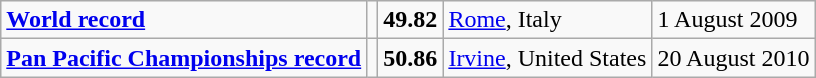<table class="wikitable">
<tr>
<td><strong><a href='#'>World record</a></strong></td>
<td></td>
<td><strong>49.82</strong></td>
<td><a href='#'>Rome</a>, Italy</td>
<td>1 August 2009</td>
</tr>
<tr>
<td><strong><a href='#'>Pan Pacific Championships record</a></strong></td>
<td></td>
<td><strong>50.86</strong></td>
<td><a href='#'>Irvine</a>, United States</td>
<td>20 August 2010</td>
</tr>
</table>
